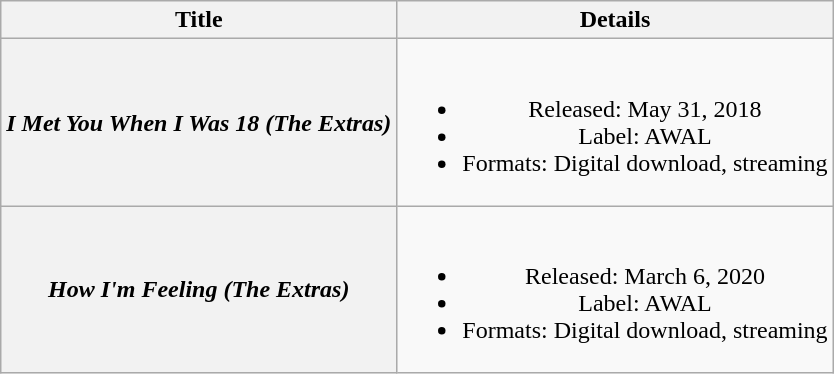<table class="wikitable plainrowheaders" style="text-align:center">
<tr>
<th scope="col">Title</th>
<th scope="col">Details</th>
</tr>
<tr>
<th scope="row"><em>I Met You When I Was 18 (The Extras)</em></th>
<td><br><ul><li>Released: May 31, 2018</li><li>Label: AWAL</li><li>Formats: Digital download, streaming</li></ul></td>
</tr>
<tr>
<th scope="row"><em>How I'm Feeling (The Extras)</em></th>
<td><br><ul><li>Released: March 6, 2020</li><li>Label: AWAL</li><li>Formats: Digital download, streaming</li></ul></td>
</tr>
</table>
